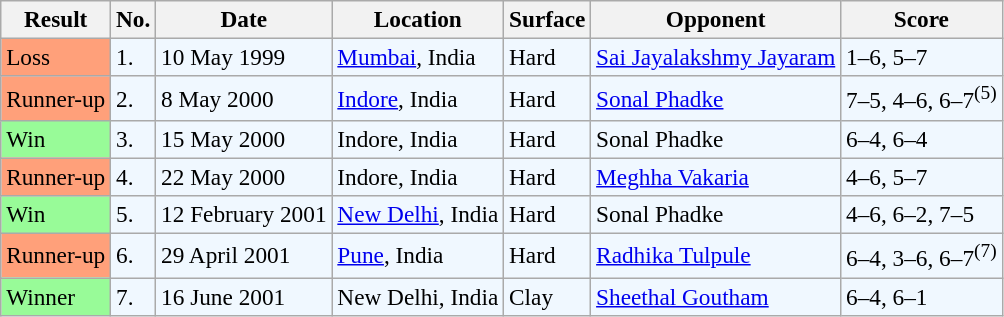<table class="sortable wikitable" style="font-size:97%;">
<tr>
<th>Result</th>
<th>No.</th>
<th>Date</th>
<th>Location</th>
<th>Surface</th>
<th>Opponent</th>
<th class="unsortable">Score</th>
</tr>
<tr style="background:#f0f8ff;">
<td bgcolor="FFA07A">Loss</td>
<td>1.</td>
<td>10 May 1999</td>
<td><a href='#'>Mumbai</a>, India</td>
<td>Hard</td>
<td> <a href='#'>Sai Jayalakshmy Jayaram</a></td>
<td>1–6, 5–7</td>
</tr>
<tr style="background:#f0f8ff;">
<td bgcolor="FFA07A">Runner-up</td>
<td>2.</td>
<td>8 May 2000</td>
<td><a href='#'>Indore</a>, India</td>
<td>Hard</td>
<td> <a href='#'>Sonal Phadke</a></td>
<td>7–5, 4–6, 6–7<sup>(5)</sup></td>
</tr>
<tr style="background:#f0f8ff;">
<td style="background:#98fb98;">Win</td>
<td>3.</td>
<td>15 May 2000</td>
<td>Indore, India</td>
<td>Hard</td>
<td> Sonal Phadke</td>
<td>6–4, 6–4</td>
</tr>
<tr style="background:#f0f8ff;">
<td bgcolor="FFA07A">Runner-up</td>
<td>4.</td>
<td>22 May 2000</td>
<td>Indore, India</td>
<td>Hard</td>
<td> <a href='#'>Meghha Vakaria</a></td>
<td>4–6, 5–7</td>
</tr>
<tr style="background:#f0f8ff;">
<td style="background:#98fb98;">Win</td>
<td>5.</td>
<td>12 February 2001</td>
<td><a href='#'>New Delhi</a>, India</td>
<td>Hard</td>
<td> Sonal Phadke</td>
<td>4–6, 6–2, 7–5</td>
</tr>
<tr style="background:#f0f8ff;">
<td bgcolor="FFA07A">Runner-up</td>
<td>6.</td>
<td>29 April 2001</td>
<td><a href='#'>Pune</a>, India</td>
<td>Hard</td>
<td> <a href='#'>Radhika Tulpule</a></td>
<td>6–4, 3–6, 6–7<sup>(7)</sup></td>
</tr>
<tr style="background:#f0f8ff;">
<td style="background:#98fb98;">Winner</td>
<td>7.</td>
<td>16 June 2001</td>
<td>New Delhi, India</td>
<td>Clay</td>
<td> <a href='#'>Sheethal Goutham</a></td>
<td>6–4, 6–1</td>
</tr>
</table>
